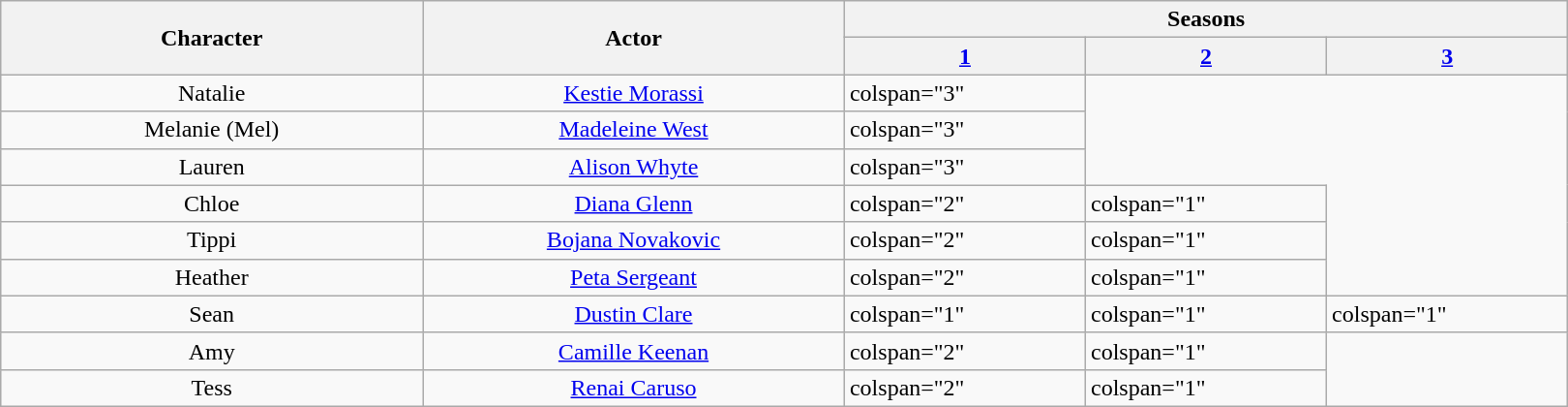<table class="wikitable plainrowheaders">
<tr>
<th scope="col" rowspan="2" style="width:14%;">Character</th>
<th scope="col" rowspan="2" style="width:14%;">Actor</th>
<th scope="col" colspan="3">Seasons</th>
</tr>
<tr>
<th scope="col" style="width:8%;"><a href='#'>1</a></th>
<th scope="col" style="width:8%;"><a href='#'>2</a></th>
<th scope="col" style="width:8%;"><a href='#'>3</a></th>
</tr>
<tr>
<td style="text-align:center;">Natalie</td>
<td style="text-align:center;"><a href='#'>Kestie Morassi</a></td>
<td>colspan="3" </td>
</tr>
<tr>
<td style="text-align:center;">Melanie (Mel)</td>
<td style="text-align:center;"><a href='#'>Madeleine West</a></td>
<td>colspan="3" </td>
</tr>
<tr>
<td style="text-align:center;">Lauren</td>
<td style="text-align:center;"><a href='#'>Alison Whyte</a></td>
<td>colspan="3" </td>
</tr>
<tr>
<td style="text-align:center;">Chloe</td>
<td style="text-align:center;"><a href='#'>Diana Glenn</a></td>
<td>colspan="2" </td>
<td>colspan="1" </td>
</tr>
<tr>
<td style="text-align:center;">Tippi</td>
<td style="text-align:center;"><a href='#'>Bojana Novakovic</a></td>
<td>colspan="2" </td>
<td>colspan="1" </td>
</tr>
<tr>
<td style="text-align:center;">Heather</td>
<td style="text-align:center;"><a href='#'>Peta Sergeant</a></td>
<td>colspan="2" </td>
<td>colspan="1" </td>
</tr>
<tr>
<td style="text-align:center;">Sean</td>
<td style="text-align:center;"><a href='#'>Dustin Clare</a></td>
<td>colspan="1" </td>
<td>colspan="1" </td>
<td>colspan="1" </td>
</tr>
<tr>
<td style="text-align:center;">Amy</td>
<td style="text-align:center;"><a href='#'>Camille Keenan</a></td>
<td>colspan="2" </td>
<td>colspan="1" </td>
</tr>
<tr>
<td style="text-align:center;">Tess</td>
<td style="text-align:center;"><a href='#'>Renai Caruso</a></td>
<td>colspan="2" </td>
<td>colspan="1" </td>
</tr>
</table>
